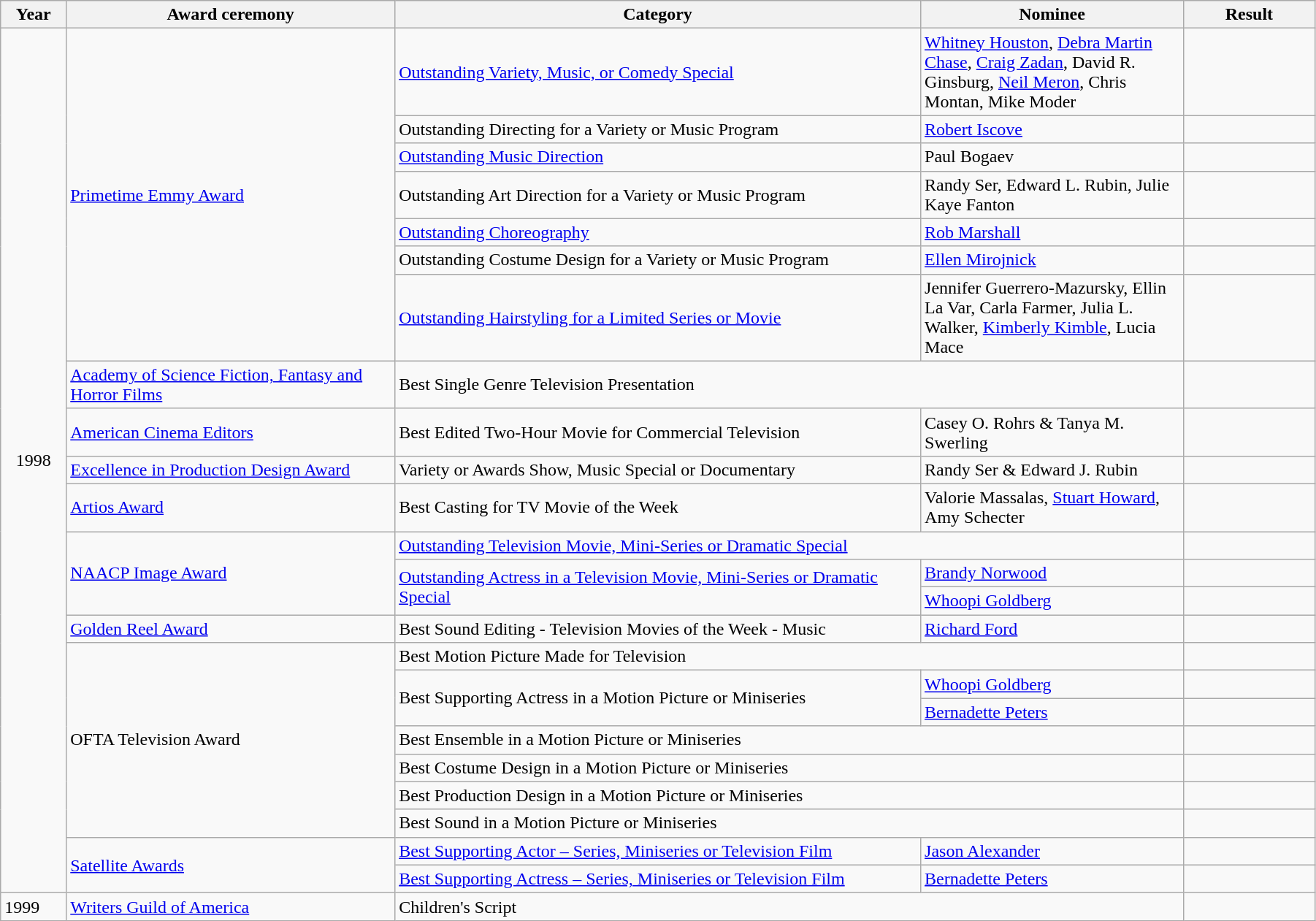<table class="wikitable" width="95%">
<tr>
<th width="5%">Year</th>
<th width="25%">Award ceremony</th>
<th width="40%">Category</th>
<th width="20%">Nominee</th>
<th width="10%">Result</th>
</tr>
<tr>
<td rowspan="24" align="center">1998</td>
<td rowspan="7"><a href='#'>Primetime Emmy Award</a></td>
<td><a href='#'>Outstanding Variety, Music, or Comedy Special</a></td>
<td><a href='#'>Whitney Houston</a>, <a href='#'>Debra Martin Chase</a>, <a href='#'>Craig Zadan</a>, David R. Ginsburg, <a href='#'>Neil Meron</a>, Chris Montan, Mike Moder</td>
<td></td>
</tr>
<tr>
<td>Outstanding Directing for a Variety or Music Program</td>
<td><a href='#'>Robert Iscove</a></td>
<td></td>
</tr>
<tr>
<td><a href='#'>Outstanding Music Direction</a></td>
<td>Paul Bogaev</td>
<td></td>
</tr>
<tr>
<td>Outstanding Art Direction for a Variety or Music Program</td>
<td>Randy Ser, Edward L. Rubin, Julie Kaye Fanton</td>
<td></td>
</tr>
<tr>
<td><a href='#'>Outstanding Choreography</a></td>
<td><a href='#'>Rob Marshall</a></td>
<td></td>
</tr>
<tr>
<td>Outstanding Costume Design for a Variety or Music Program</td>
<td><a href='#'>Ellen Mirojnick</a></td>
<td></td>
</tr>
<tr>
<td><a href='#'>Outstanding Hairstyling for a Limited Series or Movie</a></td>
<td>Jennifer Guerrero-Mazursky, Ellin La Var, Carla Farmer, Julia L. Walker, <a href='#'>Kimberly Kimble</a>, Lucia Mace</td>
<td></td>
</tr>
<tr>
<td><a href='#'>Academy of Science Fiction, Fantasy and Horror Films</a></td>
<td colspan=2>Best Single Genre Television Presentation</td>
<td></td>
</tr>
<tr>
<td><a href='#'>American Cinema Editors</a></td>
<td>Best Edited Two-Hour Movie for Commercial Television</td>
<td>Casey O. Rohrs & Tanya M. Swerling</td>
<td></td>
</tr>
<tr>
<td><a href='#'>Excellence in Production Design Award</a></td>
<td>Variety or Awards Show, Music Special or Documentary</td>
<td>Randy Ser & Edward J. Rubin</td>
<td></td>
</tr>
<tr>
<td><a href='#'>Artios Award</a></td>
<td>Best Casting for TV Movie of the Week</td>
<td>Valorie Massalas, <a href='#'>Stuart Howard</a>, Amy Schecter</td>
<td></td>
</tr>
<tr>
<td rowspan=3><a href='#'>NAACP Image Award</a></td>
<td colspan=2><a href='#'>Outstanding Television Movie, Mini-Series or Dramatic Special</a></td>
<td></td>
</tr>
<tr>
<td rowspan=2><a href='#'>Outstanding Actress in a Television Movie, Mini-Series or Dramatic Special</a></td>
<td><a href='#'>Brandy Norwood</a></td>
<td></td>
</tr>
<tr>
<td><a href='#'>Whoopi Goldberg</a></td>
<td></td>
</tr>
<tr>
<td><a href='#'>Golden Reel Award</a></td>
<td>Best Sound Editing - Television Movies of the Week - Music</td>
<td><a href='#'>Richard Ford</a></td>
<td></td>
</tr>
<tr>
<td rowspan=7>OFTA Television Award</td>
<td colspan=2>Best Motion Picture Made for Television</td>
<td></td>
</tr>
<tr>
<td rowspan="2">Best Supporting Actress in a Motion Picture or Miniseries</td>
<td><a href='#'>Whoopi Goldberg</a></td>
<td></td>
</tr>
<tr>
<td><a href='#'>Bernadette Peters</a></td>
<td></td>
</tr>
<tr>
<td colspan=2>Best Ensemble in a Motion Picture or Miniseries</td>
<td></td>
</tr>
<tr>
<td colspan=2>Best Costume Design in a Motion Picture or Miniseries</td>
<td></td>
</tr>
<tr>
<td colspan=2>Best Production Design in a Motion Picture or Miniseries</td>
<td></td>
</tr>
<tr>
<td colspan=2>Best Sound in a Motion Picture or Miniseries</td>
<td></td>
</tr>
<tr>
<td rowspan=2><a href='#'>Satellite Awards</a></td>
<td><a href='#'>Best Supporting Actor – Series, Miniseries or Television Film</a></td>
<td><a href='#'>Jason Alexander</a></td>
<td></td>
</tr>
<tr>
<td><a href='#'>Best Supporting Actress – Series, Miniseries or Television Film</a></td>
<td><a href='#'>Bernadette Peters</a></td>
<td></td>
</tr>
<tr>
<td>1999</td>
<td><a href='#'>Writers Guild of America</a></td>
<td colspan=2>Children's Script</td>
<td></td>
</tr>
</table>
